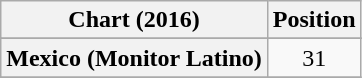<table class="wikitable sortable plainrowheaders" style="text-align:center">
<tr>
<th scope="col">Chart (2016)</th>
<th scope="col">Position</th>
</tr>
<tr>
</tr>
<tr>
<th scope="row">Mexico (Monitor Latino)</th>
<td align="center">31</td>
</tr>
<tr>
</tr>
</table>
